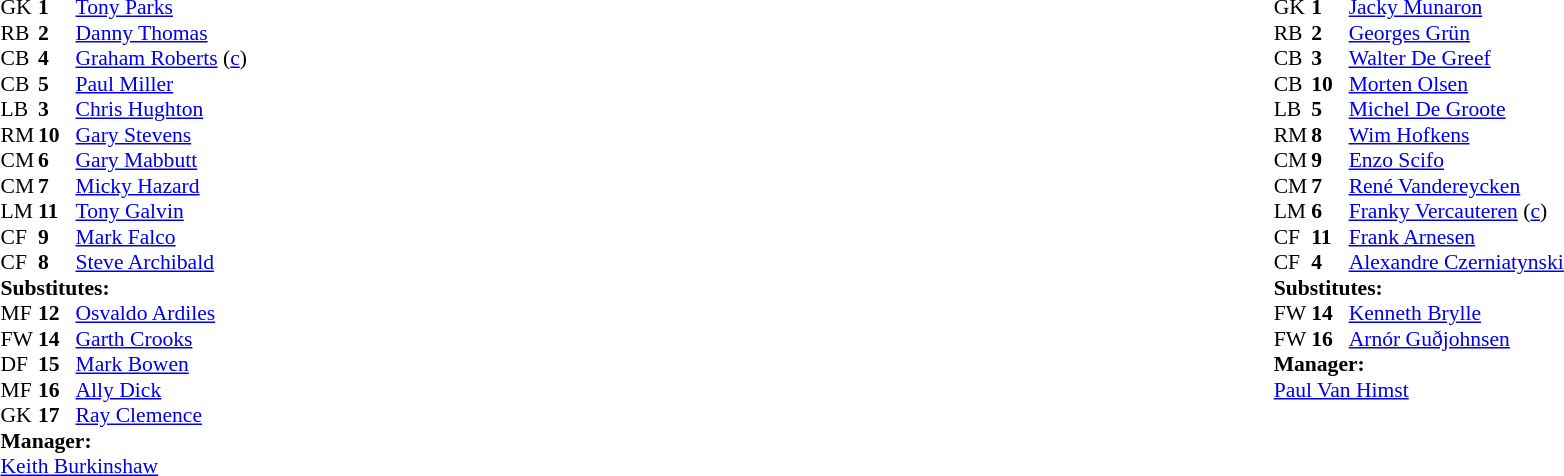<table width="100%">
<tr>
<td valign="top" width="50%"><br><table style="font-size: 90%" cellspacing="0" cellpadding="0">
<tr>
<td colspan="4"></td>
</tr>
<tr>
<th width=25></th>
<th width=25></th>
</tr>
<tr>
<td>GK</td>
<td><strong>1</strong></td>
<td> <a href='#'>Tony Parks</a></td>
</tr>
<tr>
<td>RB</td>
<td><strong>2</strong></td>
<td> <a href='#'>Danny Thomas</a></td>
</tr>
<tr>
<td>CB</td>
<td><strong>4</strong></td>
<td> <a href='#'>Graham Roberts</a> (<a href='#'>c</a>)</td>
</tr>
<tr>
<td>CB</td>
<td><strong>5</strong></td>
<td> <a href='#'>Paul Miller</a></td>
<td></td>
<td></td>
<td></td>
</tr>
<tr>
<td>LB</td>
<td><strong>3</strong></td>
<td> <a href='#'>Chris Hughton</a></td>
</tr>
<tr>
<td>RM</td>
<td><strong>10</strong></td>
<td> <a href='#'>Gary Stevens</a></td>
<td></td>
</tr>
<tr>
<td>CM</td>
<td><strong>6</strong></td>
<td> <a href='#'>Gary Mabbutt</a></td>
<td></td>
<td></td>
</tr>
<tr>
<td>CM</td>
<td><strong>7</strong></td>
<td> <a href='#'>Micky Hazard</a></td>
</tr>
<tr>
<td>LM</td>
<td><strong>11</strong></td>
<td> <a href='#'>Tony Galvin</a></td>
</tr>
<tr>
<td>CF</td>
<td><strong>9</strong></td>
<td> <a href='#'>Mark Falco</a></td>
<td></td>
</tr>
<tr>
<td>CF</td>
<td><strong>8</strong></td>
<td> <a href='#'>Steve Archibald</a></td>
</tr>
<tr>
<td colspan=3><strong>Substitutes:</strong></td>
</tr>
<tr>
<td>MF</td>
<td><strong>12</strong></td>
<td> <a href='#'>Osvaldo Ardiles</a></td>
<td></td>
<td></td>
</tr>
<tr>
<td>FW</td>
<td><strong>14</strong></td>
<td> <a href='#'>Garth Crooks</a></td>
</tr>
<tr>
<td>DF</td>
<td><strong>15</strong></td>
<td> <a href='#'>Mark Bowen</a></td>
</tr>
<tr>
<td>MF</td>
<td><strong>16</strong></td>
<td> <a href='#'>Ally Dick</a></td>
<td></td>
<td></td>
</tr>
<tr>
<td>GK</td>
<td><strong>17</strong></td>
<td> <a href='#'>Ray Clemence</a></td>
</tr>
<tr>
<td colspan=3><strong>Manager:</strong></td>
</tr>
<tr>
<td colspan=4> <a href='#'>Keith Burkinshaw</a></td>
</tr>
</table>
</td>
<td valign="top"></td>
<td valign="top" width="50%"><br><table style="font-size:90%" cellspacing="0" cellpadding="0" align=center>
<tr>
<td colspan="4"></td>
</tr>
<tr>
<th width=25></th>
<th width=25></th>
</tr>
<tr>
<td>GK</td>
<td><strong>1</strong></td>
<td> <a href='#'>Jacky Munaron</a></td>
</tr>
<tr>
<td>RB</td>
<td><strong>2</strong></td>
<td> <a href='#'>Georges Grün</a></td>
</tr>
<tr>
<td>CB</td>
<td><strong>3</strong></td>
<td> <a href='#'>Walter De Greef</a></td>
</tr>
<tr>
<td>CB</td>
<td><strong>10</strong></td>
<td> <a href='#'>Morten Olsen</a></td>
</tr>
<tr>
<td>LB</td>
<td><strong>5</strong></td>
<td> <a href='#'>Michel De Groote</a></td>
</tr>
<tr>
<td>RM</td>
<td><strong>8</strong></td>
<td> <a href='#'>Wim Hofkens</a></td>
</tr>
<tr>
<td>CM</td>
<td><strong>9</strong></td>
<td> <a href='#'>Enzo Scifo</a></td>
</tr>
<tr>
<td>CM</td>
<td><strong>7</strong></td>
<td> <a href='#'>René Vandereycken</a></td>
</tr>
<tr>
<td>LM</td>
<td><strong>6</strong></td>
<td> <a href='#'>Franky Vercauteren</a>  (<a href='#'>c</a>)</td>
</tr>
<tr>
<td>CF</td>
<td><strong>11</strong></td>
<td> <a href='#'>Frank Arnesen</a></td>
<td></td>
<td></td>
<td></td>
</tr>
<tr>
<td>CF</td>
<td><strong>4</strong></td>
<td> <a href='#'>Alexandre Czerniatynski</a></td>
<td></td>
<td></td>
</tr>
<tr>
</tr>
<tr>
<td colspan=3><strong>Substitutes:</strong></td>
</tr>
<tr>
<td>FW</td>
<td><strong>14</strong></td>
<td> <a href='#'>Kenneth Brylle</a></td>
<td></td>
<td></td>
</tr>
<tr>
<td>FW</td>
<td><strong>16</strong></td>
<td> <a href='#'>Arnór Guðjohnsen</a></td>
<td></td>
<td></td>
</tr>
<tr>
<td colspan=3><strong>Manager:</strong></td>
</tr>
<tr>
<td colspan=4> <a href='#'>Paul Van Himst</a></td>
</tr>
</table>
</td>
</tr>
</table>
